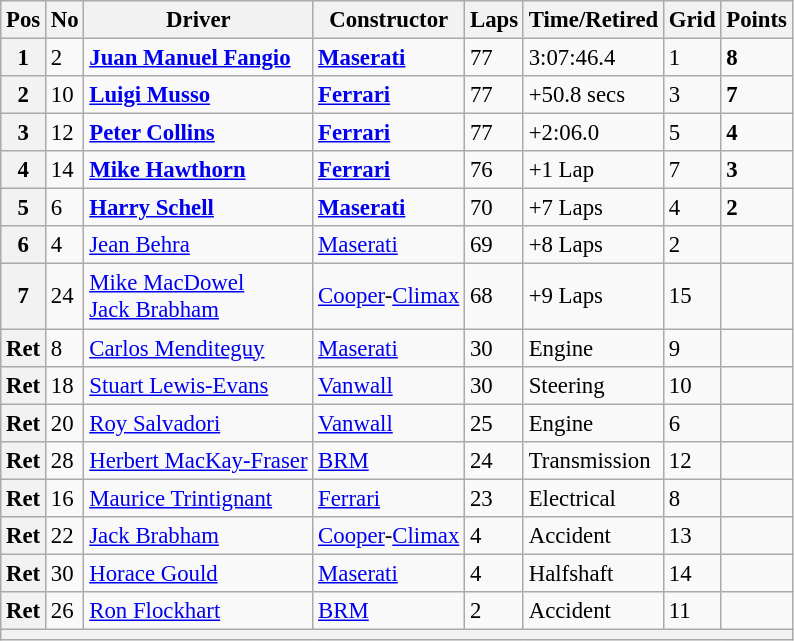<table class="wikitable" style="font-size: 95%;">
<tr>
<th>Pos</th>
<th>No</th>
<th>Driver</th>
<th>Constructor</th>
<th>Laps</th>
<th>Time/Retired</th>
<th>Grid</th>
<th>Points</th>
</tr>
<tr>
<th>1</th>
<td>2</td>
<td> <strong><a href='#'>Juan Manuel Fangio</a></strong></td>
<td><strong><a href='#'>Maserati</a></strong></td>
<td>77</td>
<td>3:07:46.4</td>
<td>1</td>
<td><strong>8</strong></td>
</tr>
<tr>
<th>2</th>
<td>10</td>
<td> <strong><a href='#'>Luigi Musso</a></strong></td>
<td><strong><a href='#'>Ferrari</a></strong></td>
<td>77</td>
<td>+50.8 secs</td>
<td>3</td>
<td><strong>7</strong></td>
</tr>
<tr>
<th>3</th>
<td>12</td>
<td> <strong><a href='#'>Peter Collins</a></strong></td>
<td><strong><a href='#'>Ferrari</a></strong></td>
<td>77</td>
<td>+2:06.0</td>
<td>5</td>
<td><strong>4</strong></td>
</tr>
<tr>
<th>4</th>
<td>14</td>
<td> <strong><a href='#'>Mike Hawthorn</a></strong></td>
<td><strong><a href='#'>Ferrari</a></strong></td>
<td>76</td>
<td>+1 Lap</td>
<td>7</td>
<td><strong>3</strong></td>
</tr>
<tr>
<th>5</th>
<td>6</td>
<td> <strong><a href='#'>Harry Schell</a></strong></td>
<td><strong><a href='#'>Maserati</a></strong></td>
<td>70</td>
<td>+7 Laps</td>
<td>4</td>
<td><strong>2</strong></td>
</tr>
<tr>
<th>6</th>
<td>4</td>
<td> <a href='#'>Jean Behra</a></td>
<td><a href='#'>Maserati</a></td>
<td>69</td>
<td>+8 Laps</td>
<td>2</td>
<td></td>
</tr>
<tr>
<th>7</th>
<td>24</td>
<td> <a href='#'>Mike MacDowel</a><br> <a href='#'>Jack Brabham</a></td>
<td><a href='#'>Cooper</a>-<a href='#'>Climax</a></td>
<td>68</td>
<td>+9 Laps</td>
<td>15</td>
<td></td>
</tr>
<tr>
<th>Ret</th>
<td>8</td>
<td> <a href='#'>Carlos Menditeguy</a></td>
<td><a href='#'>Maserati</a></td>
<td>30</td>
<td>Engine</td>
<td>9</td>
<td></td>
</tr>
<tr>
<th>Ret</th>
<td>18</td>
<td> <a href='#'>Stuart Lewis-Evans</a></td>
<td><a href='#'>Vanwall</a></td>
<td>30</td>
<td>Steering</td>
<td>10</td>
<td></td>
</tr>
<tr>
<th>Ret</th>
<td>20</td>
<td> <a href='#'>Roy Salvadori</a></td>
<td><a href='#'>Vanwall</a></td>
<td>25</td>
<td>Engine</td>
<td>6</td>
<td></td>
</tr>
<tr>
<th>Ret</th>
<td>28</td>
<td> <a href='#'>Herbert MacKay-Fraser</a></td>
<td><a href='#'>BRM</a></td>
<td>24</td>
<td>Transmission</td>
<td>12</td>
<td></td>
</tr>
<tr>
<th>Ret</th>
<td>16</td>
<td> <a href='#'>Maurice Trintignant</a></td>
<td><a href='#'>Ferrari</a></td>
<td>23</td>
<td>Electrical</td>
<td>8</td>
<td></td>
</tr>
<tr>
<th>Ret</th>
<td>22</td>
<td> <a href='#'>Jack Brabham</a></td>
<td><a href='#'>Cooper</a>-<a href='#'>Climax</a></td>
<td>4</td>
<td>Accident</td>
<td>13</td>
<td></td>
</tr>
<tr>
<th>Ret</th>
<td>30</td>
<td> <a href='#'>Horace Gould</a></td>
<td><a href='#'>Maserati</a></td>
<td>4</td>
<td>Halfshaft</td>
<td>14</td>
<td></td>
</tr>
<tr>
<th>Ret</th>
<td>26</td>
<td> <a href='#'>Ron Flockhart</a></td>
<td><a href='#'>BRM</a></td>
<td>2</td>
<td>Accident</td>
<td>11</td>
<td></td>
</tr>
<tr>
<th colspan="8"></th>
</tr>
</table>
